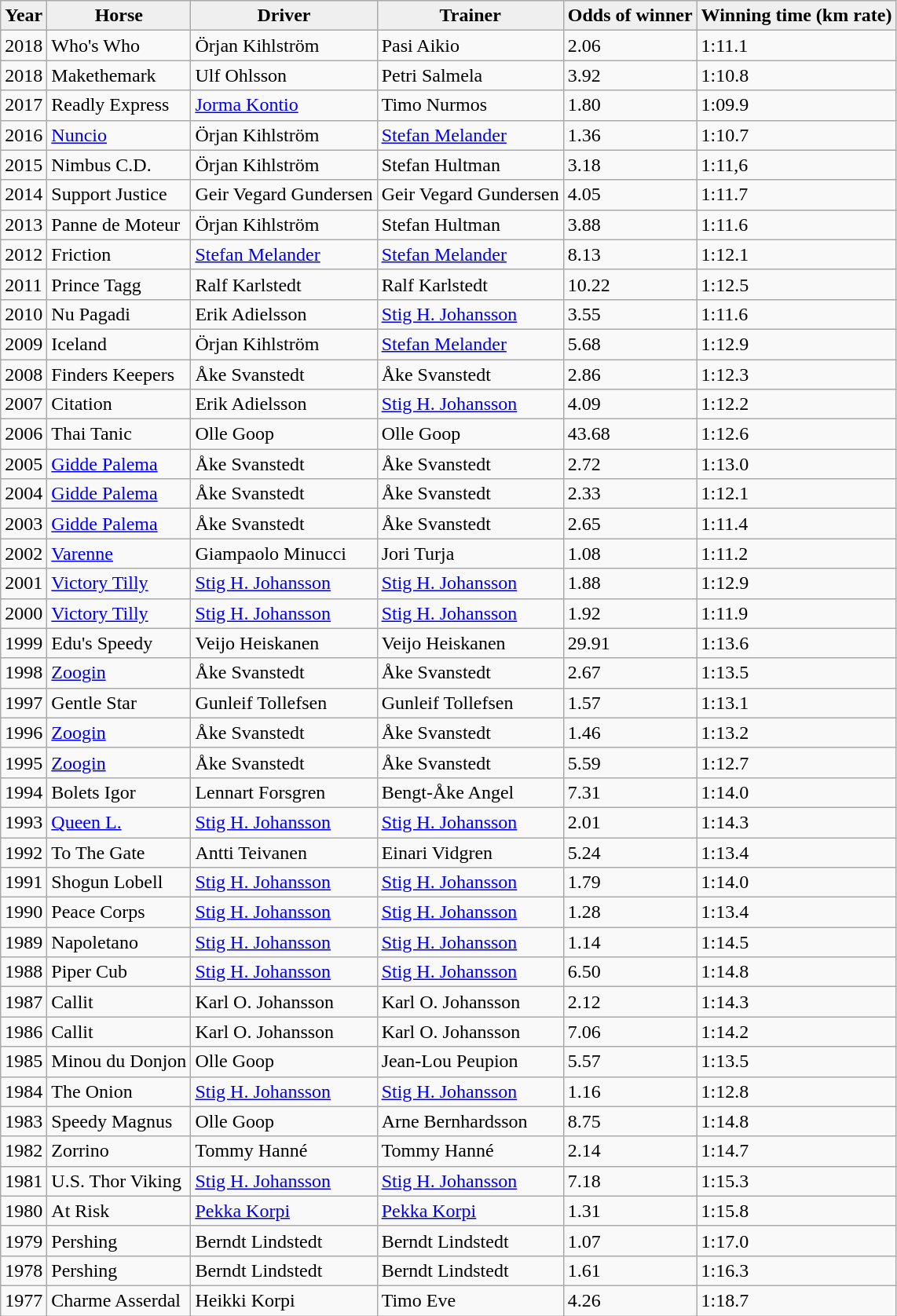<table class="wikitable">
<tr ---- align="center">
<th align="left" style="background:#efefef;">Year</th>
<th align="left" style="background:#efefef;">Horse</th>
<th align="left" style="background:#efefef;">Driver</th>
<th align="left" style="background:#efefef;">Trainer</th>
<th align="left" style="background:#efefef;">Odds of winner</th>
<th align="left" style="background:#efefef;">Winning time (km rate)</th>
</tr>
<tr ---->
<td>2018</td>
<td>Who's Who</td>
<td>Örjan Kihlström</td>
<td>Pasi Aikio</td>
<td>2.06</td>
<td>1:11.1</td>
</tr>
<tr ---->
<td>2018</td>
<td>Makethemark</td>
<td>Ulf Ohlsson</td>
<td>Petri Salmela</td>
<td>3.92</td>
<td>1:10.8</td>
</tr>
<tr ---->
<td>2017</td>
<td>Readly Express</td>
<td><a href='#'>Jorma Kontio</a></td>
<td>Timo Nurmos</td>
<td>1.80</td>
<td>1:09.9</td>
</tr>
<tr ---->
<td>2016</td>
<td><a href='#'>Nuncio</a></td>
<td>Örjan Kihlström</td>
<td><a href='#'>Stefan Melander</a></td>
<td>1.36</td>
<td>1:10.7</td>
</tr>
<tr ---->
<td>2015</td>
<td>Nimbus C.D.</td>
<td>Örjan Kihlström</td>
<td>Stefan Hultman</td>
<td>3.18</td>
<td>1:11,6</td>
</tr>
<tr ---->
<td>2014</td>
<td>Support Justice</td>
<td>Geir Vegard Gundersen</td>
<td>Geir Vegard Gundersen</td>
<td>4.05</td>
<td>1:11.7</td>
</tr>
<tr ---->
<td>2013</td>
<td>Panne de Moteur</td>
<td>Örjan Kihlström</td>
<td>Stefan Hultman</td>
<td>3.88</td>
<td>1:11.6</td>
</tr>
<tr ---->
<td>2012</td>
<td>Friction</td>
<td><a href='#'>Stefan Melander</a></td>
<td><a href='#'>Stefan Melander</a></td>
<td>8.13</td>
<td>1:12.1</td>
</tr>
<tr ---->
<td>2011</td>
<td>Prince Tagg</td>
<td>Ralf Karlstedt</td>
<td>Ralf Karlstedt</td>
<td>10.22</td>
<td>1:12.5</td>
</tr>
<tr ---->
<td>2010</td>
<td>Nu Pagadi</td>
<td>Erik Adielsson</td>
<td><a href='#'>Stig H. Johansson</a></td>
<td>3.55</td>
<td>1:11.6</td>
</tr>
<tr ---->
<td>2009</td>
<td>Iceland</td>
<td>Örjan Kihlström</td>
<td><a href='#'>Stefan Melander</a></td>
<td>5.68</td>
<td>1:12.9</td>
</tr>
<tr ---->
<td>2008</td>
<td>Finders Keepers</td>
<td>Åke Svanstedt</td>
<td>Åke Svanstedt</td>
<td>2.86</td>
<td>1:12.3</td>
</tr>
<tr ---->
<td>2007</td>
<td>Citation</td>
<td>Erik Adielsson</td>
<td><a href='#'>Stig H. Johansson</a></td>
<td>4.09</td>
<td>1:12.2</td>
</tr>
<tr ---->
<td>2006</td>
<td>Thai Tanic</td>
<td>Olle Goop</td>
<td>Olle Goop</td>
<td>43.68</td>
<td>1:12.6</td>
</tr>
<tr ---->
<td>2005</td>
<td><a href='#'>Gidde Palema</a></td>
<td>Åke Svanstedt</td>
<td>Åke Svanstedt</td>
<td>2.72</td>
<td>1:13.0</td>
</tr>
<tr ---->
<td>2004</td>
<td><a href='#'>Gidde Palema</a></td>
<td>Åke Svanstedt</td>
<td>Åke Svanstedt</td>
<td>2.33</td>
<td>1:12.1</td>
</tr>
<tr ---->
<td>2003</td>
<td><a href='#'>Gidde Palema</a></td>
<td>Åke Svanstedt</td>
<td>Åke Svanstedt</td>
<td>2.65</td>
<td>1:11.4</td>
</tr>
<tr ---->
<td>2002</td>
<td><a href='#'>Varenne</a></td>
<td>Giampaolo Minucci</td>
<td>Jori Turja</td>
<td>1.08</td>
<td>1:11.2</td>
</tr>
<tr ---->
<td>2001</td>
<td><a href='#'>Victory Tilly</a></td>
<td><a href='#'>Stig H. Johansson</a></td>
<td><a href='#'>Stig H. Johansson</a></td>
<td>1.88</td>
<td>1:12.9</td>
</tr>
<tr ---->
<td>2000</td>
<td><a href='#'>Victory Tilly</a></td>
<td><a href='#'>Stig H. Johansson</a></td>
<td><a href='#'>Stig H. Johansson</a></td>
<td>1.92</td>
<td>1:11.9</td>
</tr>
<tr ---->
<td>1999</td>
<td>Edu's Speedy</td>
<td>Veijo Heiskanen</td>
<td>Veijo Heiskanen</td>
<td>29.91</td>
<td>1:13.6</td>
</tr>
<tr ---->
<td>1998</td>
<td><a href='#'>Zoogin</a></td>
<td>Åke Svanstedt</td>
<td>Åke Svanstedt</td>
<td>2.67</td>
<td>1:13.5</td>
</tr>
<tr ---->
<td>1997</td>
<td>Gentle Star</td>
<td>Gunleif Tollefsen</td>
<td>Gunleif Tollefsen</td>
<td>1.57</td>
<td>1:13.1</td>
</tr>
<tr ---->
<td>1996</td>
<td><a href='#'>Zoogin</a></td>
<td>Åke Svanstedt</td>
<td>Åke Svanstedt</td>
<td>1.46</td>
<td>1:13.2</td>
</tr>
<tr ---->
<td>1995</td>
<td><a href='#'>Zoogin</a></td>
<td>Åke Svanstedt</td>
<td>Åke Svanstedt</td>
<td>5.59</td>
<td>1:12.7</td>
</tr>
<tr ---->
<td>1994</td>
<td>Bolets Igor</td>
<td>Lennart Forsgren</td>
<td>Bengt-Åke Angel</td>
<td>7.31</td>
<td>1:14.0</td>
</tr>
<tr ---->
<td>1993</td>
<td><a href='#'>Queen L.</a></td>
<td><a href='#'>Stig H. Johansson</a></td>
<td><a href='#'>Stig H. Johansson</a></td>
<td>2.01</td>
<td>1:14.3</td>
</tr>
<tr ---->
<td>1992</td>
<td>To The Gate</td>
<td>Antti Teivanen</td>
<td>Einari Vidgren</td>
<td>5.24</td>
<td>1:13.4</td>
</tr>
<tr ---->
<td>1991</td>
<td>Shogun Lobell</td>
<td><a href='#'>Stig H. Johansson</a></td>
<td><a href='#'>Stig H. Johansson</a></td>
<td>1.79</td>
<td>1:14.0</td>
</tr>
<tr ---->
<td>1990</td>
<td>Peace Corps</td>
<td><a href='#'>Stig H. Johansson</a></td>
<td><a href='#'>Stig H. Johansson</a></td>
<td>1.28</td>
<td>1:13.4</td>
</tr>
<tr ---->
<td>1989</td>
<td>Napoletano</td>
<td><a href='#'>Stig H. Johansson</a></td>
<td><a href='#'>Stig H. Johansson</a></td>
<td>1.14</td>
<td>1:14.5</td>
</tr>
<tr ---->
<td>1988</td>
<td>Piper Cub</td>
<td><a href='#'>Stig H. Johansson</a></td>
<td><a href='#'>Stig H. Johansson</a></td>
<td>6.50</td>
<td>1:14.8</td>
</tr>
<tr ---->
<td>1987</td>
<td>Callit</td>
<td>Karl O. Johansson</td>
<td>Karl O. Johansson</td>
<td>2.12</td>
<td>1:14.3</td>
</tr>
<tr ---->
<td>1986</td>
<td>Callit</td>
<td>Karl O. Johansson</td>
<td>Karl O. Johansson</td>
<td>7.06</td>
<td>1:14.2</td>
</tr>
<tr ---->
<td>1985</td>
<td>Minou du Donjon</td>
<td>Olle Goop</td>
<td>Jean-Lou Peupion</td>
<td>5.57</td>
<td>1:13.5</td>
</tr>
<tr ---->
<td>1984</td>
<td>The Onion</td>
<td><a href='#'>Stig H. Johansson</a></td>
<td><a href='#'>Stig H. Johansson</a></td>
<td>1.16</td>
<td>1:12.8</td>
</tr>
<tr ---->
<td>1983</td>
<td>Speedy Magnus</td>
<td>Olle Goop</td>
<td>Arne Bernhardsson</td>
<td>8.75</td>
<td>1:14.8</td>
</tr>
<tr ---->
<td>1982</td>
<td>Zorrino</td>
<td>Tommy Hanné</td>
<td>Tommy Hanné</td>
<td>2.14</td>
<td>1:14.7</td>
</tr>
<tr ---->
<td>1981</td>
<td>U.S. Thor Viking</td>
<td><a href='#'>Stig H. Johansson</a></td>
<td><a href='#'>Stig H. Johansson</a></td>
<td>7.18</td>
<td>1:15.3</td>
</tr>
<tr ---->
<td>1980</td>
<td>At Risk</td>
<td><a href='#'>Pekka Korpi</a></td>
<td><a href='#'>Pekka Korpi</a></td>
<td>1.31</td>
<td>1:15.8</td>
</tr>
<tr ---->
<td>1979</td>
<td>Pershing</td>
<td>Berndt Lindstedt</td>
<td>Berndt Lindstedt</td>
<td>1.07</td>
<td>1:17.0</td>
</tr>
<tr ---->
<td>1978</td>
<td>Pershing</td>
<td>Berndt Lindstedt</td>
<td>Berndt Lindstedt</td>
<td>1.61</td>
<td>1:16.3</td>
</tr>
<tr ---->
<td>1977</td>
<td>Charme Asserdal</td>
<td>Heikki Korpi</td>
<td>Timo Eve</td>
<td>4.26</td>
<td>1:18.7</td>
</tr>
</table>
